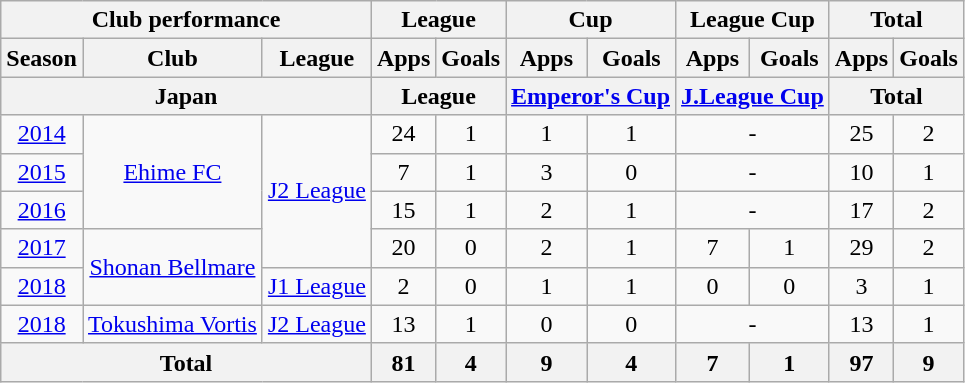<table class="wikitable" style="text-align:center;">
<tr>
<th colspan=3>Club performance</th>
<th colspan=2>League</th>
<th colspan=2>Cup</th>
<th colspan=2>League Cup</th>
<th colspan=2>Total</th>
</tr>
<tr>
<th>Season</th>
<th>Club</th>
<th>League</th>
<th>Apps</th>
<th>Goals</th>
<th>Apps</th>
<th>Goals</th>
<th>Apps</th>
<th>Goals</th>
<th>Apps</th>
<th>Goals</th>
</tr>
<tr>
<th colspan=3>Japan</th>
<th colspan=2>League</th>
<th colspan=2><a href='#'>Emperor's Cup</a></th>
<th colspan=2><a href='#'>J.League Cup</a></th>
<th colspan=2>Total</th>
</tr>
<tr>
<td><a href='#'>2014</a></td>
<td rowspan="3"><a href='#'>Ehime FC</a></td>
<td rowspan="4"><a href='#'>J2 League</a></td>
<td>24</td>
<td>1</td>
<td>1</td>
<td>1</td>
<td colspan=2>-</td>
<td>25</td>
<td>2</td>
</tr>
<tr>
<td><a href='#'>2015</a></td>
<td>7</td>
<td>1</td>
<td>3</td>
<td>0</td>
<td colspan=2>-</td>
<td>10</td>
<td>1</td>
</tr>
<tr>
<td><a href='#'>2016</a></td>
<td>15</td>
<td>1</td>
<td>2</td>
<td>1</td>
<td colspan=2>-</td>
<td>17</td>
<td>2</td>
</tr>
<tr>
<td><a href='#'>2017</a></td>
<td rowspan="2"><a href='#'>Shonan Bellmare</a></td>
<td>20</td>
<td>0</td>
<td>2</td>
<td>1</td>
<td>7</td>
<td>1</td>
<td>29</td>
<td>2</td>
</tr>
<tr>
<td><a href='#'>2018</a></td>
<td><a href='#'>J1 League</a></td>
<td>2</td>
<td>0</td>
<td>1</td>
<td>1</td>
<td>0</td>
<td>0</td>
<td>3</td>
<td>1</td>
</tr>
<tr>
<td><a href='#'>2018</a></td>
<td rowspan=1><a href='#'>Tokushima Vortis</a></td>
<td rowspan=1><a href='#'>J2 League</a></td>
<td>13</td>
<td>1</td>
<td>0</td>
<td>0</td>
<td colspan=2>-</td>
<td>13</td>
<td>1</td>
</tr>
<tr>
<th colspan=3>Total</th>
<th>81</th>
<th>4</th>
<th>9</th>
<th>4</th>
<th>7</th>
<th>1</th>
<th>97</th>
<th>9</th>
</tr>
</table>
